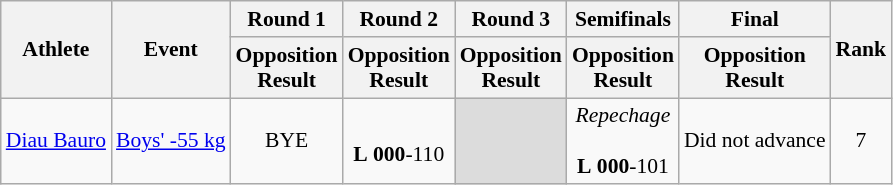<table class="wikitable" border="1" style="font-size:90%">
<tr>
<th rowspan=2>Athlete</th>
<th rowspan=2>Event</th>
<th>Round 1</th>
<th>Round 2</th>
<th>Round 3</th>
<th>Semifinals</th>
<th>Final</th>
<th rowspan=2>Rank</th>
</tr>
<tr>
<th>Opposition<br>Result</th>
<th>Opposition<br>Result</th>
<th>Opposition<br>Result</th>
<th>Opposition<br>Result</th>
<th>Opposition<br>Result</th>
</tr>
<tr>
<td><a href='#'>Diau Bauro</a></td>
<td><a href='#'>Boys' -55 kg</a></td>
<td align=center>BYE</td>
<td align=center> <br> <strong>L</strong> <strong>000</strong>-110</td>
<td bgcolor=#DCDCDC></td>
<td align=center><em>Repechage</em><br> <br> <strong>L</strong> <strong>000</strong>-101</td>
<td align=center>Did not advance</td>
<td align=center>7</td>
</tr>
</table>
